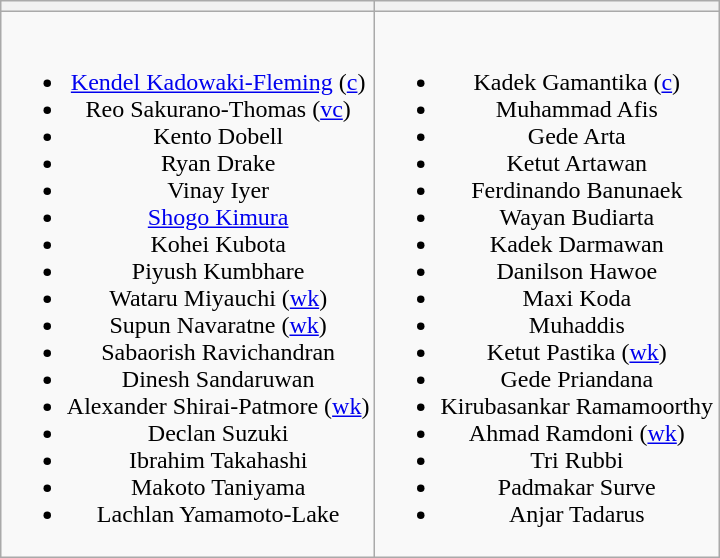<table class="wikitable" style="text-align:center; margin:auto">
<tr>
<th></th>
<th></th>
</tr>
<tr style="vertical-align:top">
<td><br><ul><li><a href='#'>Kendel Kadowaki-Fleming</a> (<a href='#'>c</a>)</li><li>Reo Sakurano-Thomas (<a href='#'>vc</a>)</li><li>Kento Dobell</li><li>Ryan Drake</li><li>Vinay Iyer</li><li><a href='#'>Shogo Kimura</a></li><li>Kohei Kubota</li><li>Piyush Kumbhare</li><li>Wataru Miyauchi (<a href='#'>wk</a>)</li><li>Supun Navaratne (<a href='#'>wk</a>)</li><li>Sabaorish Ravichandran</li><li>Dinesh Sandaruwan</li><li>Alexander Shirai-Patmore (<a href='#'>wk</a>)</li><li>Declan Suzuki</li><li>Ibrahim Takahashi</li><li>Makoto Taniyama</li><li>Lachlan Yamamoto-Lake</li></ul></td>
<td><br><ul><li>Kadek Gamantika (<a href='#'>c</a>)</li><li>Muhammad Afis</li><li>Gede Arta</li><li>Ketut Artawan</li><li>Ferdinando Banunaek</li><li>Wayan Budiarta</li><li>Kadek Darmawan</li><li>Danilson Hawoe</li><li>Maxi Koda</li><li>Muhaddis</li><li>Ketut Pastika (<a href='#'>wk</a>)</li><li>Gede Priandana</li><li>Kirubasankar Ramamoorthy</li><li>Ahmad Ramdoni (<a href='#'>wk</a>)</li><li>Tri Rubbi</li><li>Padmakar Surve</li><li>Anjar Tadarus</li></ul></td>
</tr>
</table>
